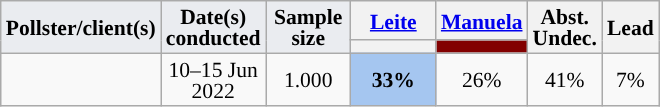<table class="wikitable sortable" style="text-align:center;font-size:90%;line-height:14px;">
<tr>
<td rowspan="2" class="unsortable" style="width:50px;background:#eaecf0;"><strong>Pollster/client(s)</strong></td>
<td rowspan="2" class="unsortable" style="width:50px;background:#eaecf0;"><strong>Date(s)<br>conducted</strong></td>
<td rowspan="2" class="unsortable" style="width:50px;background:#eaecf0;"><strong>Sample<br> size</strong></td>
<th class="unsortable" style="width:50px;"><a href='#'>Leite</a><br></th>
<th class="unsortable" style="width:50px;"><a href='#'>Manuela</a><br></th>
<th rowspan="2" class="unsortable">Abst.<br>Undec.</th>
<th rowspan="2" class="unsortable">Lead</th>
</tr>
<tr>
<th data-sort-type="number" class="sortable" style="background:"></th>
<th data-sort-type="number" class="sortable" style="background:#820000;"></th>
</tr>
<tr>
<td></td>
<td>10–15 Jun 2022</td>
<td>1.000</td>
<td style="background:#a5c6f0;"><strong>33%</strong></td>
<td>26%</td>
<td>41%</td>
<td style="background:">7%</td>
</tr>
</table>
